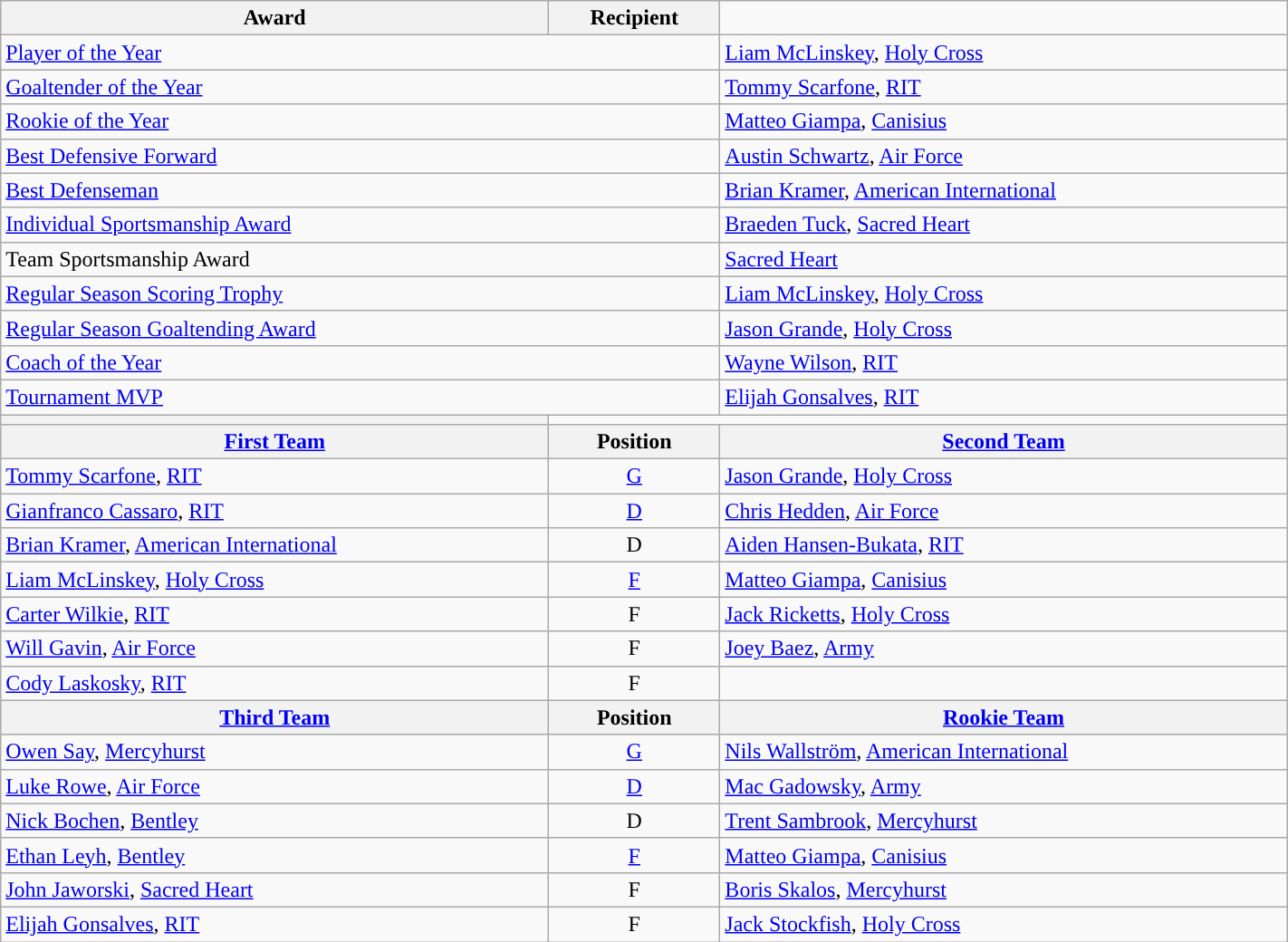<table class="wikitable" width=75%>
<tr>
<th>Award</th>
<th>Recipient </th>
</tr>
<tr>
<td colspan=2><a href='#'>Player of the Year</a></td>
<td><a href='#'>Liam McLinskey</a>, <a href='#'>Holy Cross</a></td>
</tr>
<tr>
<td colspan=2><a href='#'>Goaltender of the Year</a></td>
<td><a href='#'>Tommy Scarfone</a>, <a href='#'>RIT</a></td>
</tr>
<tr>
<td colspan=2><a href='#'>Rookie of the Year</a></td>
<td><a href='#'>Matteo Giampa</a>, <a href='#'>Canisius</a></td>
</tr>
<tr>
<td colspan=2><a href='#'>Best Defensive Forward</a></td>
<td><a href='#'>Austin Schwartz</a>, <a href='#'>Air Force</a></td>
</tr>
<tr>
<td colspan=2><a href='#'>Best Defenseman</a></td>
<td><a href='#'>Brian Kramer</a>, <a href='#'>American International</a></td>
</tr>
<tr>
<td colspan=2><a href='#'>Individual Sportsmanship Award</a></td>
<td><a href='#'>Braeden Tuck</a>, <a href='#'>Sacred Heart</a></td>
</tr>
<tr>
<td colspan=2>Team Sportsmanship Award</td>
<td><a href='#'>Sacred Heart</a></td>
</tr>
<tr>
<td colspan=2><a href='#'>Regular Season Scoring Trophy</a></td>
<td><a href='#'>Liam McLinskey</a>, <a href='#'>Holy Cross</a></td>
</tr>
<tr>
<td colspan=2><a href='#'>Regular Season Goaltending Award</a></td>
<td><a href='#'>Jason Grande</a>, <a href='#'>Holy Cross</a></td>
</tr>
<tr>
<td colspan=2><a href='#'>Coach of the Year</a></td>
<td><a href='#'>Wayne Wilson</a>, <a href='#'>RIT</a></td>
</tr>
<tr>
<td colspan=2><a href='#'>Tournament MVP</a></td>
<td><a href='#'>Elijah Gonsalves</a>, <a href='#'>RIT</a></td>
</tr>
<tr>
<th><a href='#'></a></th>
</tr>
<tr>
<th><a href='#'>First Team</a></th>
<th>  Position  </th>
<th><a href='#'>Second Team</a></th>
</tr>
<tr>
<td><a href='#'>Tommy Scarfone</a>, <a href='#'>RIT</a></td>
<td align=center><a href='#'>G</a></td>
<td><a href='#'>Jason Grande</a>, <a href='#'>Holy Cross</a></td>
</tr>
<tr>
<td><a href='#'>Gianfranco Cassaro</a>, <a href='#'>RIT</a></td>
<td align=center><a href='#'>D</a></td>
<td><a href='#'>Chris Hedden</a>, <a href='#'>Air Force</a></td>
</tr>
<tr>
<td><a href='#'>Brian Kramer</a>, <a href='#'>American International</a></td>
<td align=center>D</td>
<td><a href='#'>Aiden Hansen-Bukata</a>, <a href='#'>RIT</a></td>
</tr>
<tr>
<td><a href='#'>Liam McLinskey</a>, <a href='#'>Holy Cross</a></td>
<td align=center><a href='#'>F</a></td>
<td><a href='#'>Matteo Giampa</a>, <a href='#'>Canisius</a></td>
</tr>
<tr>
<td><a href='#'>Carter Wilkie</a>, <a href='#'>RIT</a></td>
<td align=center>F</td>
<td><a href='#'>Jack Ricketts</a>, <a href='#'>Holy Cross</a></td>
</tr>
<tr>
<td><a href='#'>Will Gavin</a>, <a href='#'>Air Force</a></td>
<td align=center>F</td>
<td><a href='#'>Joey Baez</a>, <a href='#'>Army</a></td>
</tr>
<tr>
<td><a href='#'>Cody Laskosky</a>, <a href='#'>RIT</a></td>
<td align=center>F</td>
<td></td>
</tr>
<tr>
<th><a href='#'>Third Team</a></th>
<th>  Position  </th>
<th><a href='#'>Rookie Team</a></th>
</tr>
<tr>
<td><a href='#'>Owen Say</a>, <a href='#'>Mercyhurst</a></td>
<td align=center><a href='#'>G</a></td>
<td><a href='#'>Nils Wallström</a>, <a href='#'>American International</a></td>
</tr>
<tr>
<td><a href='#'>Luke Rowe</a>, <a href='#'>Air Force</a></td>
<td align=center><a href='#'>D</a></td>
<td><a href='#'>Mac Gadowsky</a>, <a href='#'>Army</a></td>
</tr>
<tr>
<td><a href='#'>Nick Bochen</a>, <a href='#'>Bentley</a></td>
<td align=center>D</td>
<td><a href='#'>Trent Sambrook</a>, <a href='#'>Mercyhurst</a></td>
</tr>
<tr>
<td><a href='#'>Ethan Leyh</a>, <a href='#'>Bentley</a></td>
<td align=center><a href='#'>F</a></td>
<td><a href='#'>Matteo Giampa</a>, <a href='#'>Canisius</a></td>
</tr>
<tr>
<td><a href='#'>John Jaworski</a>, <a href='#'>Sacred Heart</a></td>
<td align=center>F</td>
<td><a href='#'>Boris Skalos</a>, <a href='#'>Mercyhurst</a></td>
</tr>
<tr>
<td><a href='#'>Elijah Gonsalves</a>, <a href='#'>RIT</a></td>
<td align=center>F</td>
<td><a href='#'>Jack Stockfish</a>, <a href='#'>Holy Cross</a></td>
</tr>
</table>
